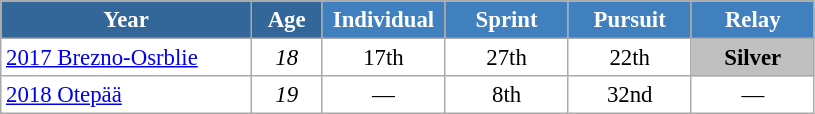<table class="wikitable" style="font-size:95%; text-align:center; border:grey solid 1px; border-collapse:collapse; background:#ffffff;">
<tr>
<th style="background-color:#369; color:white;    width:160px;">Year</th>
<th style="background-color:#369; color:white;    width:40px;">Age</th>
<th style="background-color:#4180be; color:white; width:75px;">Individual</th>
<th style="background-color:#4180be; color:white; width:75px;">Sprint</th>
<th style="background-color:#4180be; color:white; width:75px;">Pursuit</th>
<th style="background-color:#4180be; color:white; width:75px;">Relay</th>
</tr>
<tr>
<td align=left> <a href='#'>2017 Brezno-Osrblie</a></td>
<td><em>18</em></td>
<td>17th</td>
<td>27th</td>
<td>22th</td>
<td style="background:silver"><strong>Silver</strong></td>
</tr>
<tr>
<td align=left> <a href='#'>2018 Otepää</a></td>
<td><em>19</em></td>
<td>—</td>
<td>8th</td>
<td>32nd</td>
<td>—</td>
</tr>
</table>
